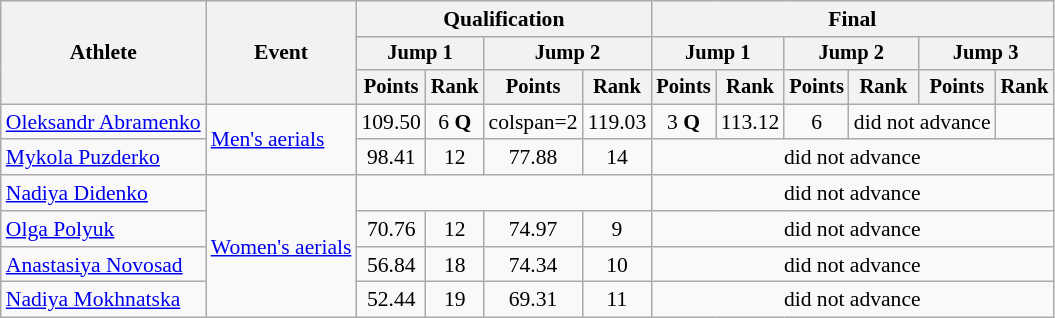<table class="wikitable" style="font-size:90%">
<tr>
<th rowspan="3">Athlete</th>
<th rowspan="3">Event</th>
<th colspan="4">Qualification</th>
<th colspan="6">Final</th>
</tr>
<tr style="font-size:95%">
<th colspan=2>Jump 1</th>
<th colspan=2>Jump 2</th>
<th colspan=2>Jump 1</th>
<th colspan=2>Jump 2</th>
<th colspan=2>Jump 3</th>
</tr>
<tr style="font-size:95%">
<th>Points</th>
<th>Rank</th>
<th>Points</th>
<th>Rank</th>
<th>Points</th>
<th>Rank</th>
<th>Points</th>
<th>Rank</th>
<th>Points</th>
<th>Rank</th>
</tr>
<tr align=center>
<td align=left><a href='#'>Oleksandr Abramenko</a></td>
<td align=left rowspan=2><a href='#'>Men's aerials</a></td>
<td>109.50</td>
<td>6 <strong>Q</strong></td>
<td>colspan=2 </td>
<td>119.03</td>
<td>3 <strong>Q</strong></td>
<td>113.12</td>
<td>6</td>
<td colspan=2>did not advance</td>
</tr>
<tr align=center>
<td align=left><a href='#'>Mykola Puzderko</a></td>
<td>98.41</td>
<td>12</td>
<td>77.88</td>
<td>14</td>
<td colspan=6>did not advance</td>
</tr>
<tr align=center>
<td align=left><a href='#'>Nadiya Didenko</a></td>
<td align=left rowspan=4><a href='#'>Women's aerials</a></td>
<td colspan=4></td>
<td colspan=6>did not advance</td>
</tr>
<tr align=center>
<td align=left><a href='#'>Olga Polyuk</a></td>
<td>70.76</td>
<td>12</td>
<td>74.97</td>
<td>9</td>
<td colspan=6>did not advance</td>
</tr>
<tr align=center>
<td align=left><a href='#'>Anastasiya Novosad</a></td>
<td>56.84</td>
<td>18</td>
<td>74.34</td>
<td>10</td>
<td colspan=6>did not advance</td>
</tr>
<tr align=center>
<td align=left><a href='#'>Nadiya Mokhnatska</a></td>
<td>52.44</td>
<td>19</td>
<td>69.31</td>
<td>11</td>
<td colspan=6>did not advance</td>
</tr>
</table>
